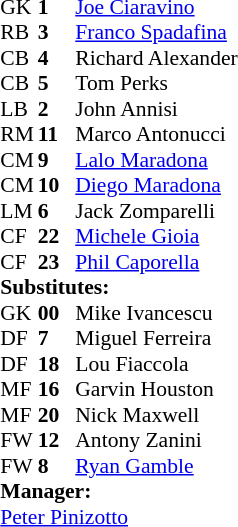<table cellspacing="0" cellpadding="0" style="font-size:90%; margin:auto;">
<tr>
<th width=25></th>
<th width=25></th>
</tr>
<tr>
<td>GK</td>
<td><strong>1</strong></td>
<td> <a href='#'>Joe Ciaravino</a></td>
<td></td>
<td></td>
</tr>
<tr>
<td>RB</td>
<td><strong>3</strong></td>
<td> <a href='#'>Franco Spadafina</a></td>
</tr>
<tr>
<td>CB</td>
<td><strong>4</strong></td>
<td> Richard Alexander </td>
</tr>
<tr>
<td>CB</td>
<td><strong>5</strong></td>
<td> Tom Perks </td>
</tr>
<tr>
<td>LB</td>
<td><strong>2</strong></td>
<td>John Annisi</td>
<td></td>
<td></td>
</tr>
<tr>
<td>RM</td>
<td><strong>11</strong></td>
<td> Marco Antonucci</td>
<td></td>
<td></td>
</tr>
<tr>
<td>CM</td>
<td><strong>9</strong></td>
<td> <a href='#'>Lalo Maradona</a></td>
<td></td>
<td></td>
</tr>
<tr>
<td>CM</td>
<td><strong>10</strong></td>
<td> <a href='#'>Diego Maradona</a></td>
<td></td>
<td></td>
</tr>
<tr>
<td>LM</td>
<td><strong>6</strong></td>
<td>Jack Zomparelli</td>
<td></td>
<td></td>
</tr>
<tr>
<td>CF</td>
<td><strong>22</strong></td>
<td> <a href='#'>Michele Gioia</a></td>
<td></td>
<td></td>
</tr>
<tr>
<td>CF</td>
<td><strong>23</strong></td>
<td> <a href='#'>Phil Caporella</a></td>
<td></td>
<td></td>
</tr>
<tr>
<td colspan=3><strong>Substitutes:</strong></td>
</tr>
<tr>
<td>GK</td>
<td><strong>00</strong></td>
<td>Mike Ivancescu</td>
<td></td>
<td></td>
</tr>
<tr>
<td>DF</td>
<td><strong>7</strong></td>
<td>Miguel Ferreira</td>
<td></td>
<td></td>
</tr>
<tr>
<td>DF</td>
<td><strong>18</strong></td>
<td>Lou Fiaccola</td>
<td></td>
<td></td>
</tr>
<tr>
<td>MF</td>
<td><strong>16</strong></td>
<td>Garvin Houston</td>
<td></td>
<td></td>
</tr>
<tr>
<td>MF</td>
<td><strong>20</strong></td>
<td>Nick Maxwell</td>
<td></td>
<td></td>
</tr>
<tr>
<td>FW</td>
<td><strong>12</strong></td>
<td>Antony Zanini</td>
<td></td>
<td></td>
</tr>
<tr>
<td>FW</td>
<td><strong>8</strong></td>
<td> <a href='#'>Ryan Gamble</a></td>
<td></td>
<td></td>
</tr>
<tr>
<td colspan=3><strong>Manager:</strong></td>
</tr>
<tr>
<td colspan=4> <a href='#'>Peter Pinizotto</a></td>
</tr>
</table>
